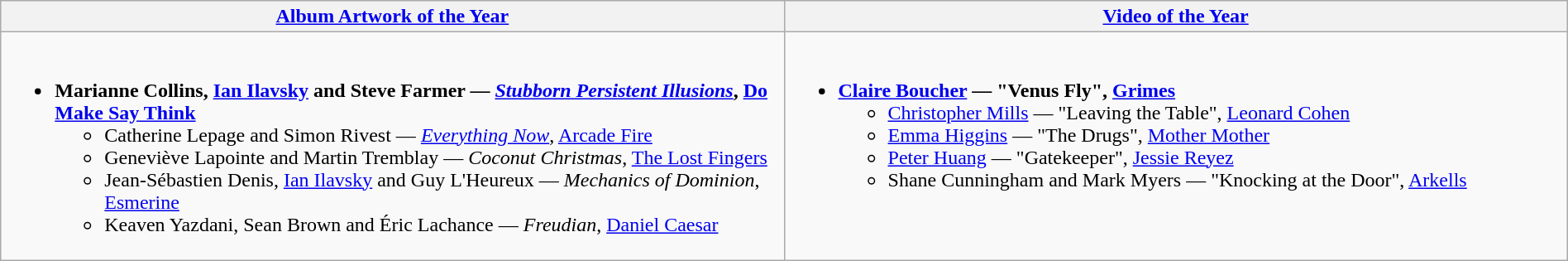<table class=wikitable style="width:100%">
<tr>
<th style="width:50%"><a href='#'>Album Artwork of the Year</a></th>
<th style="width:50%"><a href='#'>Video of the Year</a></th>
</tr>
<tr>
<td valign="top"><br><ul><li> <strong>Marianne Collins, <a href='#'>Ian Ilavsky</a> and Steve Farmer — <em><a href='#'>Stubborn Persistent Illusions</a></em>, <a href='#'>Do Make Say Think</a></strong><ul><li>Catherine Lepage and Simon Rivest — <em><a href='#'>Everything Now</a></em>, <a href='#'>Arcade Fire</a></li><li>Geneviève Lapointe and Martin Tremblay — <em>Coconut Christmas</em>, <a href='#'>The Lost Fingers</a></li><li>Jean-Sébastien Denis, <a href='#'>Ian Ilavsky</a> and Guy L'Heureux — <em>Mechanics of Dominion</em>, <a href='#'>Esmerine</a></li><li>Keaven Yazdani, Sean Brown and Éric Lachance — <em>Freudian</em>, <a href='#'>Daniel Caesar</a></li></ul></li></ul></td>
<td valign="top"><br><ul><li> <strong><a href='#'>Claire Boucher</a> — "Venus Fly", <a href='#'>Grimes</a></strong><ul><li><a href='#'>Christopher Mills</a> — "Leaving the Table", <a href='#'>Leonard Cohen</a></li><li><a href='#'>Emma Higgins</a> — "The Drugs", <a href='#'>Mother Mother</a></li><li><a href='#'>Peter Huang</a> — "Gatekeeper", <a href='#'>Jessie Reyez</a></li><li>Shane Cunningham and Mark Myers — "Knocking at the Door", <a href='#'>Arkells</a></li></ul></li></ul></td>
</tr>
</table>
